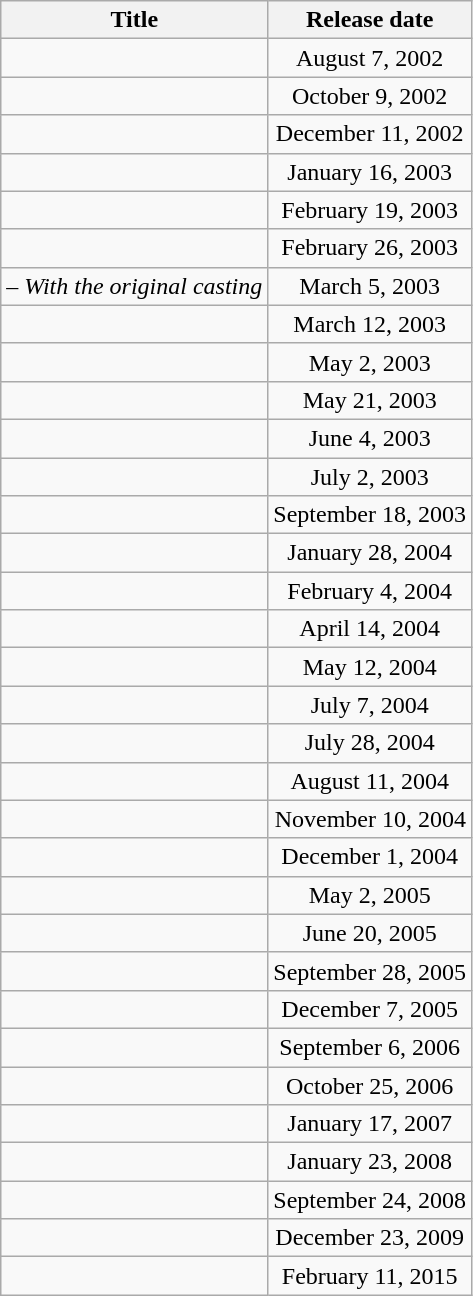<table class="wikitable" style="text-align:center">
<tr>
<th>Title</th>
<th>Release date</th>
</tr>
<tr>
<td></td>
<td>August 7, 2002</td>
</tr>
<tr>
<td></td>
<td>October 9, 2002</td>
</tr>
<tr>
<td></td>
<td>December 11, 2002</td>
</tr>
<tr>
<td></td>
<td>January 16, 2003</td>
</tr>
<tr>
<td></td>
<td>February 19, 2003</td>
</tr>
<tr>
<td></td>
<td>February 26, 2003</td>
</tr>
<tr>
<td> – <em>With the original casting</em></td>
<td>March 5, 2003</td>
</tr>
<tr>
<td></td>
<td>March 12, 2003</td>
</tr>
<tr>
<td></td>
<td>May 2, 2003</td>
</tr>
<tr>
<td></td>
<td>May 21, 2003</td>
</tr>
<tr>
<td></td>
<td>June 4, 2003</td>
</tr>
<tr>
<td></td>
<td>July 2, 2003</td>
</tr>
<tr>
<td></td>
<td>September 18, 2003</td>
</tr>
<tr>
<td></td>
<td>January 28, 2004</td>
</tr>
<tr>
<td></td>
<td>February 4, 2004</td>
</tr>
<tr>
<td></td>
<td>April 14, 2004</td>
</tr>
<tr>
<td></td>
<td>May 12, 2004</td>
</tr>
<tr>
<td></td>
<td>July 7, 2004</td>
</tr>
<tr>
<td></td>
<td>July 28, 2004</td>
</tr>
<tr>
<td></td>
<td>August 11, 2004</td>
</tr>
<tr>
<td></td>
<td align="right">November 10, 2004</td>
</tr>
<tr>
<td></td>
<td>December 1, 2004</td>
</tr>
<tr>
<td></td>
<td>May 2, 2005</td>
</tr>
<tr>
<td></td>
<td>June 20, 2005</td>
</tr>
<tr>
<td></td>
<td>September 28, 2005</td>
</tr>
<tr>
<td></td>
<td>December 7, 2005</td>
</tr>
<tr>
<td></td>
<td>September 6, 2006</td>
</tr>
<tr>
<td></td>
<td>October 25, 2006</td>
</tr>
<tr>
<td></td>
<td>January 17, 2007</td>
</tr>
<tr>
<td></td>
<td>January 23, 2008</td>
</tr>
<tr>
<td></td>
<td>September 24, 2008</td>
</tr>
<tr>
<td></td>
<td>December 23, 2009</td>
</tr>
<tr>
<td></td>
<td>February 11, 2015</td>
</tr>
</table>
